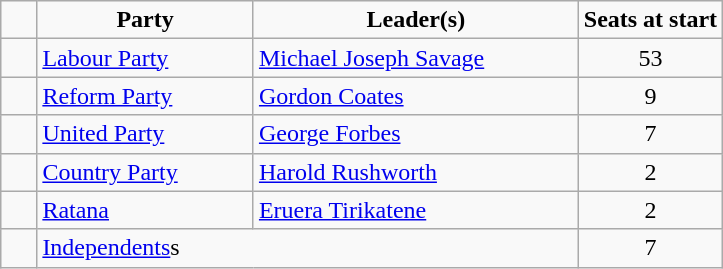<table class="wikitable">
<tr ------------------>
<td width=5%></td>
<td width=30% align=center><strong>Party</strong></td>
<td width=45% align=center><strong>Leader(s)</strong></td>
<td width=20% align=center><strong>Seats at start</strong></td>
</tr>
<tr ------------------>
<td></td>
<td><a href='#'>Labour Party</a></td>
<td><a href='#'>Michael Joseph Savage</a></td>
<td align=center>53</td>
</tr>
<tr ------------------>
<td></td>
<td><a href='#'>Reform Party</a></td>
<td><a href='#'>Gordon Coates</a></td>
<td align=center>9</td>
</tr>
<tr ------------------>
<td></td>
<td><a href='#'>United Party</a></td>
<td><a href='#'>George Forbes</a></td>
<td align=center>7</td>
</tr>
<tr ------------------>
<td></td>
<td><a href='#'>Country Party</a></td>
<td><a href='#'>Harold Rushworth</a></td>
<td align=center>2</td>
</tr>
<tr ------------------>
<td></td>
<td><a href='#'>Ratana</a></td>
<td><a href='#'>Eruera Tirikatene</a></td>
<td align=center>2</td>
</tr>
<tr ------------------>
<td></td>
<td colspan=2><a href='#'>Independents</a>s</td>
<td align=center>7</td>
</tr>
</table>
